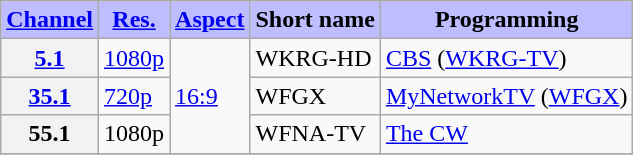<table class="wikitable">
<tr>
<th style="background-color: #bdbdff" scope = "col"><a href='#'>Channel</a></th>
<th style="background-color: #bdbdff" scope = "col"><a href='#'>Res.</a></th>
<th style="background-color: #bdbdff" scope = "col"><a href='#'>Aspect</a></th>
<th style="background-color: #bdbdff" scope = "col">Short name</th>
<th style="background-color: #bdbdff" scope = "col">Programming</th>
</tr>
<tr>
<th scope = "row"><a href='#'>5.1</a></th>
<td><a href='#'>1080p</a></td>
<td rowspan=3><a href='#'>16:9</a></td>
<td>WKRG-HD</td>
<td><a href='#'>CBS</a> (<a href='#'>WKRG-TV</a>)</td>
</tr>
<tr>
<th scope = "row"><a href='#'>35.1</a></th>
<td><a href='#'>720p</a></td>
<td>WFGX</td>
<td><a href='#'>MyNetworkTV</a> (<a href='#'>WFGX</a>)</td>
</tr>
<tr>
<th scope = "row">55.1</th>
<td>1080p</td>
<td>WFNA-TV</td>
<td><a href='#'>The CW</a></td>
</tr>
<tr>
</tr>
</table>
